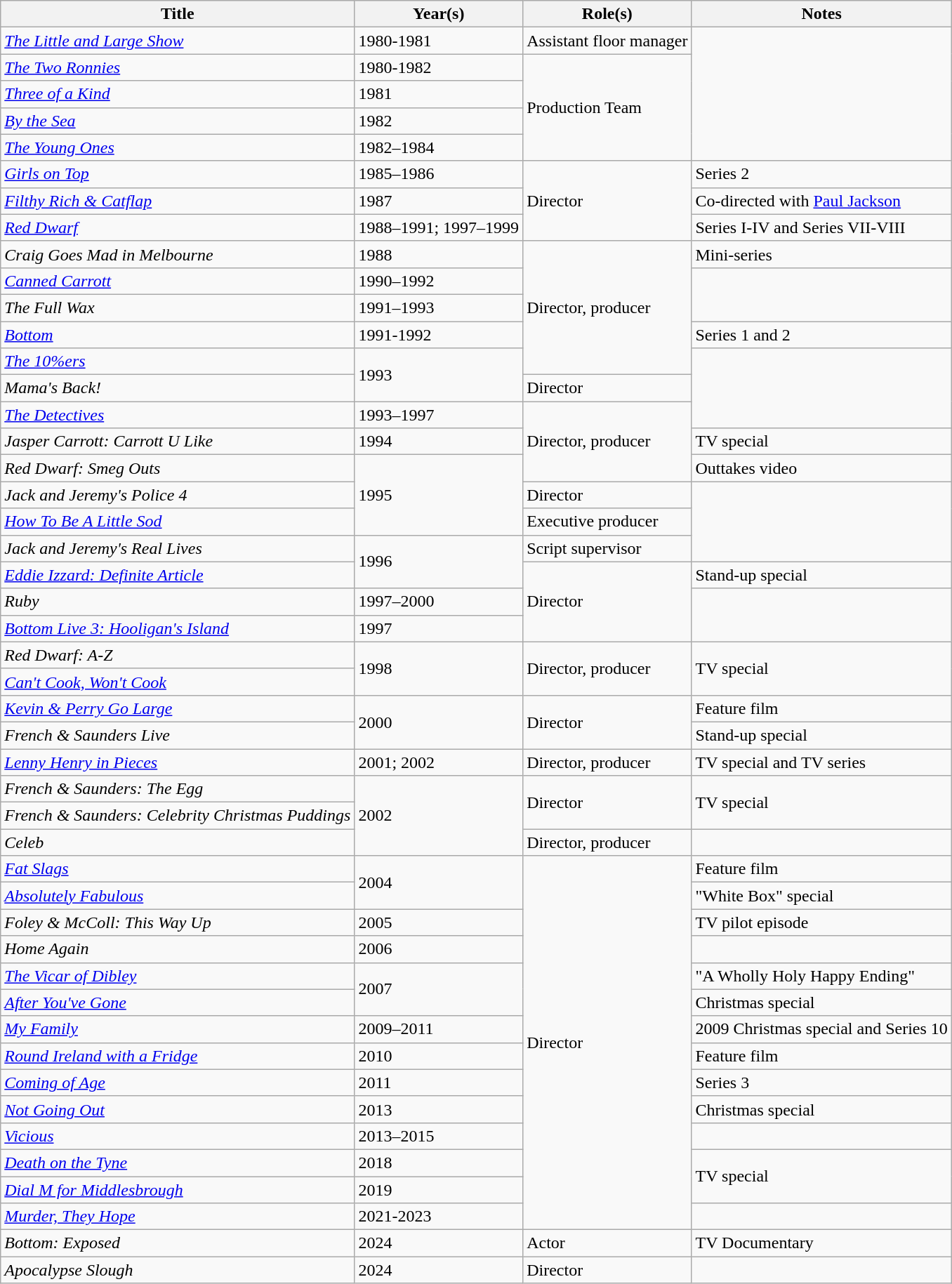<table class="wikitable">
<tr>
<th>Title</th>
<th>Year(s)</th>
<th>Role(s)</th>
<th>Notes</th>
</tr>
<tr>
<td><em><a href='#'>The Little and Large Show</a></em></td>
<td>1980-1981</td>
<td>Assistant floor manager</td>
<td rowspan="5"></td>
</tr>
<tr>
<td><em><a href='#'>The Two Ronnies</a></em></td>
<td>1980-1982</td>
<td rowspan="4">Production Team</td>
</tr>
<tr>
<td><em><a href='#'>Three of a Kind</a></em></td>
<td>1981</td>
</tr>
<tr>
<td><em><a href='#'>By the Sea</a></em></td>
<td>1982</td>
</tr>
<tr>
<td><em><a href='#'>The Young Ones</a></em></td>
<td>1982–1984</td>
</tr>
<tr>
<td><em><a href='#'>Girls on Top</a></em></td>
<td>1985–1986</td>
<td rowspan="3">Director</td>
<td>Series 2</td>
</tr>
<tr>
<td><em><a href='#'>Filthy Rich & Catflap</a></em></td>
<td>1987</td>
<td>Co-directed with <a href='#'>Paul Jackson</a></td>
</tr>
<tr>
<td><em><a href='#'>Red Dwarf</a></em></td>
<td>1988–1991; 1997–1999</td>
<td>Series I-IV and Series VII-VIII</td>
</tr>
<tr>
<td><em>Craig Goes Mad in Melbourne</em></td>
<td>1988</td>
<td rowspan="5">Director, producer</td>
<td>Mini-series</td>
</tr>
<tr>
<td><em><a href='#'>Canned Carrott</a></em></td>
<td>1990–1992</td>
</tr>
<tr>
<td><em>The Full Wax</em></td>
<td>1991–1993</td>
</tr>
<tr>
<td><em><a href='#'>Bottom</a></em></td>
<td>1991-1992</td>
<td>Series 1 and 2</td>
</tr>
<tr>
<td><em><a href='#'>The 10%ers</a></em></td>
<td rowspan="2">1993</td>
</tr>
<tr>
<td><em>Mama's Back!</em></td>
<td>Director</td>
</tr>
<tr>
<td><em><a href='#'>The Detectives</a></em></td>
<td>1993–1997</td>
<td rowspan="3">Director, producer</td>
</tr>
<tr>
<td><em>Jasper Carrott: Carrott U Like</em></td>
<td>1994</td>
<td>TV special</td>
</tr>
<tr>
<td><em>Red Dwarf: Smeg Outs</em></td>
<td rowspan="3">1995</td>
<td>Outtakes video</td>
</tr>
<tr>
<td><em>Jack and Jeremy's Police 4</em></td>
<td>Director</td>
</tr>
<tr>
<td><em><a href='#'>How To Be A Little Sod</a></em></td>
<td>Executive producer</td>
</tr>
<tr>
<td><em>Jack and Jeremy's Real Lives</em></td>
<td rowspan="2">1996</td>
<td>Script supervisor</td>
</tr>
<tr>
<td><em><a href='#'>Eddie Izzard: Definite Article</a></em></td>
<td rowspan="3">Director</td>
<td>Stand-up special</td>
</tr>
<tr>
<td><em>Ruby</em></td>
<td>1997–2000</td>
</tr>
<tr>
<td><em><a href='#'>Bottom Live 3: Hooligan's Island</a></em></td>
<td>1997</td>
</tr>
<tr>
<td><em>Red Dwarf: A-Z</em></td>
<td rowspan="2">1998</td>
<td rowspan="2">Director, producer</td>
<td rowspan="2">TV special</td>
</tr>
<tr>
<td><em><a href='#'>Can't Cook, Won't Cook</a></em></td>
</tr>
<tr>
<td><em><a href='#'>Kevin & Perry Go Large</a></em></td>
<td rowspan="2">2000</td>
<td rowspan="2">Director</td>
<td>Feature film</td>
</tr>
<tr>
<td><em>French & Saunders Live</em></td>
<td>Stand-up special</td>
</tr>
<tr>
<td><em><a href='#'>Lenny Henry in Pieces</a></em></td>
<td>2001; 2002</td>
<td>Director, producer</td>
<td>TV special and TV series</td>
</tr>
<tr>
<td><em>French & Saunders: The Egg</em></td>
<td rowspan="3">2002</td>
<td rowspan="2">Director</td>
<td rowspan="2">TV special</td>
</tr>
<tr>
<td><em>French & Saunders: Celebrity Christmas Puddings</em></td>
</tr>
<tr>
<td><em>Celeb</em></td>
<td>Director, producer</td>
</tr>
<tr>
<td><em><a href='#'>Fat Slags</a></em></td>
<td rowspan="2">2004</td>
<td rowspan="14">Director</td>
<td>Feature film</td>
</tr>
<tr>
<td><em><a href='#'>Absolutely Fabulous</a></em></td>
<td>"White Box" special</td>
</tr>
<tr>
<td><em>Foley & McColl: This Way Up</em></td>
<td>2005</td>
<td>TV pilot episode</td>
</tr>
<tr>
<td><em>Home Again</em></td>
<td>2006</td>
</tr>
<tr>
<td><em><a href='#'>The Vicar of Dibley</a></em></td>
<td rowspan="2">2007</td>
<td>"A Wholly Holy Happy Ending"</td>
</tr>
<tr>
<td><em><a href='#'>After You've Gone</a></em></td>
<td>Christmas special</td>
</tr>
<tr>
<td><em><a href='#'>My Family</a></em></td>
<td>2009–2011</td>
<td>2009 Christmas special and Series 10</td>
</tr>
<tr>
<td><em><a href='#'>Round Ireland with a Fridge</a></em></td>
<td>2010</td>
<td>Feature film</td>
</tr>
<tr>
<td><em><a href='#'>Coming of Age</a></em></td>
<td>2011</td>
<td>Series 3</td>
</tr>
<tr>
<td><em><a href='#'>Not Going Out</a></em></td>
<td>2013</td>
<td>Christmas special</td>
</tr>
<tr>
<td><em><a href='#'>Vicious</a></em></td>
<td>2013–2015</td>
</tr>
<tr>
<td><em><a href='#'>Death on the Tyne</a></em></td>
<td>2018</td>
<td rowspan="2">TV special</td>
</tr>
<tr>
<td><em><a href='#'>Dial M for Middlesbrough</a></em></td>
<td>2019</td>
</tr>
<tr>
<td><em><a href='#'>Murder, They Hope</a></em></td>
<td>2021-2023</td>
<td></td>
</tr>
<tr>
<td><em>Bottom: Exposed</em></td>
<td>2024</td>
<td>Actor</td>
<td>TV Documentary</td>
</tr>
<tr>
<td><em>Apocalypse Slough</em></td>
<td>2024</td>
<td>Director</td>
</tr>
</table>
